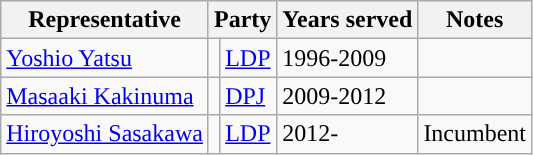<table class="wikitable">
<tr>
<th>Representative</th>
<th colspan="2">Party</th>
<th>Years served</th>
<th>Notes</th>
</tr>
<tr>
<td><a href='#'>Yoshio Yatsu</a></td>
<td style="background-color:"></td>
<td><a href='#'>LDP</a></td>
<td>1996-2009</td>
<td></td>
</tr>
<tr>
<td><a href='#'>Masaaki Kakinuma</a></td>
<td style="background:"></td>
<td><a href='#'>DPJ</a></td>
<td>2009-2012</td>
<td></td>
</tr>
<tr>
<td><a href='#'>Hiroyoshi Sasakawa</a></td>
<td style="background:"></td>
<td><a href='#'>LDP</a></td>
<td>2012-</td>
<td>Incumbent</td>
</tr>
</table>
